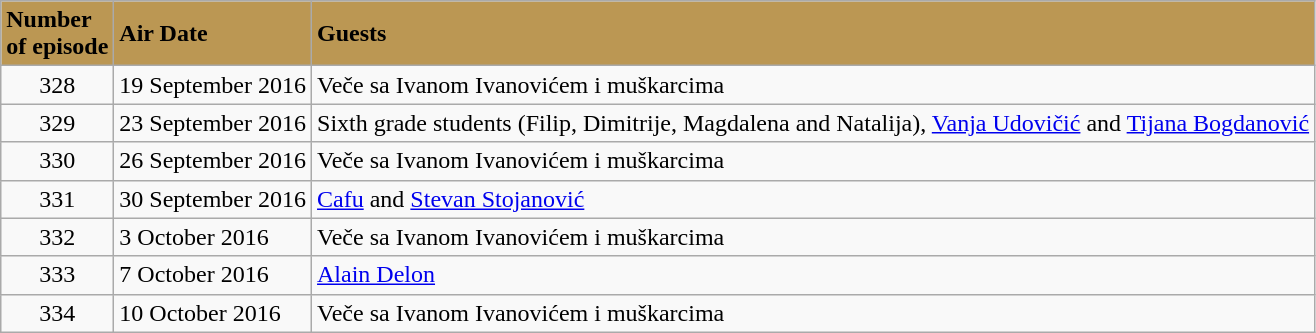<table class="wikitable" align="center">
<tr bgcolor="#BB9753">
<td><strong>Number<br>of episode</strong></td>
<td><strong>Air Date</strong></td>
<td><strong>Guests</strong></td>
</tr>
<tr>
<td align="center">328</td>
<td>19 September 2016</td>
<td>Veče sa Ivanom Ivanovićem i muškarcima</td>
</tr>
<tr>
<td align="center">329</td>
<td>23 September 2016</td>
<td>Sixth grade students (Filip, Dimitrije, Magdalena and Natalija), <a href='#'>Vanja Udovičić</a> and <a href='#'>Tijana Bogdanović</a></td>
</tr>
<tr>
<td align="center">330</td>
<td>26 September 2016</td>
<td>Veče sa Ivanom Ivanovićem i muškarcima</td>
</tr>
<tr>
<td align="center">331</td>
<td>30 September 2016</td>
<td><a href='#'>Cafu</a> and <a href='#'>Stevan Stojanović</a></td>
</tr>
<tr>
<td align="center">332</td>
<td>3 October 2016</td>
<td>Veče sa Ivanom Ivanovićem i muškarcima</td>
</tr>
<tr>
<td align="center">333</td>
<td>7 October 2016</td>
<td><a href='#'>Alain Delon</a></td>
</tr>
<tr>
<td align="center">334</td>
<td>10 October 2016</td>
<td>Veče sa Ivanom Ivanovićem i muškarcima</td>
</tr>
</table>
